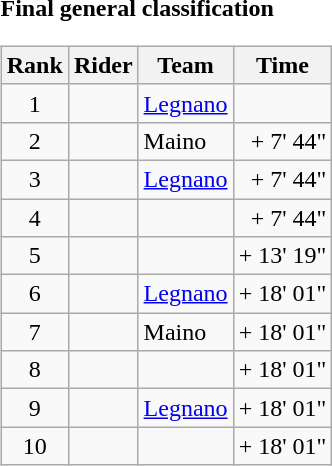<table>
<tr>
<td><strong>Final general classification</strong><br><table class="wikitable">
<tr>
<th scope="col">Rank</th>
<th scope="col">Rider</th>
<th scope="col">Team</th>
<th scope="col">Time</th>
</tr>
<tr>
<td style="text-align:center;">1</td>
<td></td>
<td><a href='#'>Legnano</a></td>
<td style="text-align:right;"></td>
</tr>
<tr>
<td style="text-align:center;">2</td>
<td></td>
<td>Maino</td>
<td style="text-align:right;">+ 7' 44"</td>
</tr>
<tr>
<td style="text-align:center;">3</td>
<td></td>
<td><a href='#'>Legnano</a></td>
<td style="text-align:right;">+ 7' 44"</td>
</tr>
<tr>
<td style="text-align:center;">4</td>
<td></td>
<td></td>
<td style="text-align:right;">+ 7' 44"</td>
</tr>
<tr>
<td style="text-align:center;">5</td>
<td></td>
<td></td>
<td style="text-align:right;">+ 13' 19"</td>
</tr>
<tr>
<td style="text-align:center;">6</td>
<td></td>
<td><a href='#'>Legnano</a></td>
<td style="text-align:right;">+ 18' 01"</td>
</tr>
<tr>
<td style="text-align:center;">7</td>
<td></td>
<td>Maino</td>
<td style="text-align:right;">+ 18' 01"</td>
</tr>
<tr>
<td style="text-align:center;">8</td>
<td></td>
<td></td>
<td style="text-align:right;">+ 18' 01"</td>
</tr>
<tr>
<td style="text-align:center;">9</td>
<td></td>
<td><a href='#'>Legnano</a></td>
<td style="text-align:right;">+ 18' 01"</td>
</tr>
<tr>
<td style="text-align:center;">10</td>
<td></td>
<td></td>
<td style="text-align:right;">+ 18' 01"</td>
</tr>
</table>
</td>
</tr>
</table>
